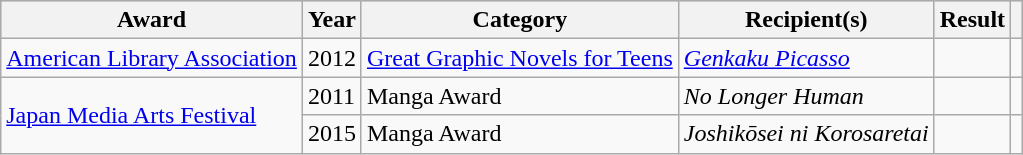<table class="wikitable sortable">
<tr style="background:#ccc; text-align:center;">
<th>Award</th>
<th>Year</th>
<th>Category</th>
<th>Recipient(s)</th>
<th>Result</th>
<th></th>
</tr>
<tr>
<td><a href='#'>American Library Association</a></td>
<td>2012</td>
<td><a href='#'>Great Graphic Novels for Teens</a></td>
<td><em><a href='#'>Genkaku Picasso</a></em></td>
<td></td>
<td></td>
</tr>
<tr>
<td rowspan="2"><a href='#'>Japan Media Arts Festival</a></td>
<td>2011</td>
<td>Manga Award</td>
<td><em>No Longer Human</em></td>
<td></td>
<td></td>
</tr>
<tr>
<td>2015</td>
<td>Manga Award</td>
<td><em>Joshikōsei ni Korosaretai</em></td>
<td></td>
<td></td>
</tr>
</table>
